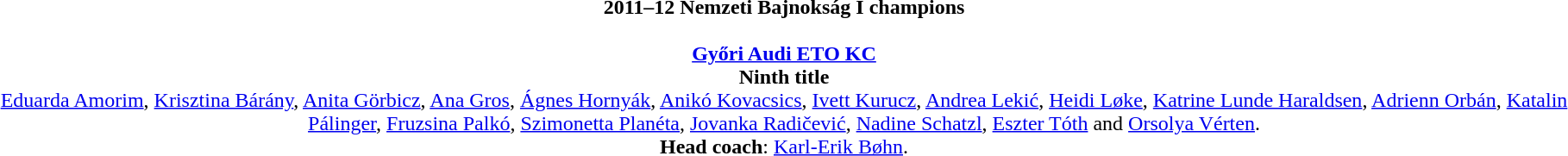<table style=width:100%;>
<tr align=center>
<td><strong>2011–12 Nemzeti Bajnokság I champions</strong><br><br><strong><a href='#'>Győri Audi ETO KC</a></strong><br><strong>Ninth title</strong><br><a href='#'>Eduarda Amorim</a>, <a href='#'>Krisztina Bárány</a>, <a href='#'>Anita Görbicz</a>, <a href='#'>Ana Gros</a>, <a href='#'>Ágnes Hornyák</a>, <a href='#'>Anikó Kovacsics</a>, <a href='#'>Ivett Kurucz</a>, <a href='#'>Andrea Lekić</a>, <a href='#'>Heidi Løke</a>, <a href='#'>Katrine Lunde Haraldsen</a>, <a href='#'>Adrienn Orbán</a>, <a href='#'>Katalin Pálinger</a>, <a href='#'>Fruzsina Palkó</a>, <a href='#'>Szimonetta Planéta</a>, <a href='#'>Jovanka Radičević</a>, <a href='#'>Nadine Schatzl</a>, <a href='#'>Eszter Tóth</a> and <a href='#'>Orsolya Vérten</a>.<br><strong>Head coach</strong>: <a href='#'>Karl-Erik Bøhn</a>.</td>
</tr>
</table>
